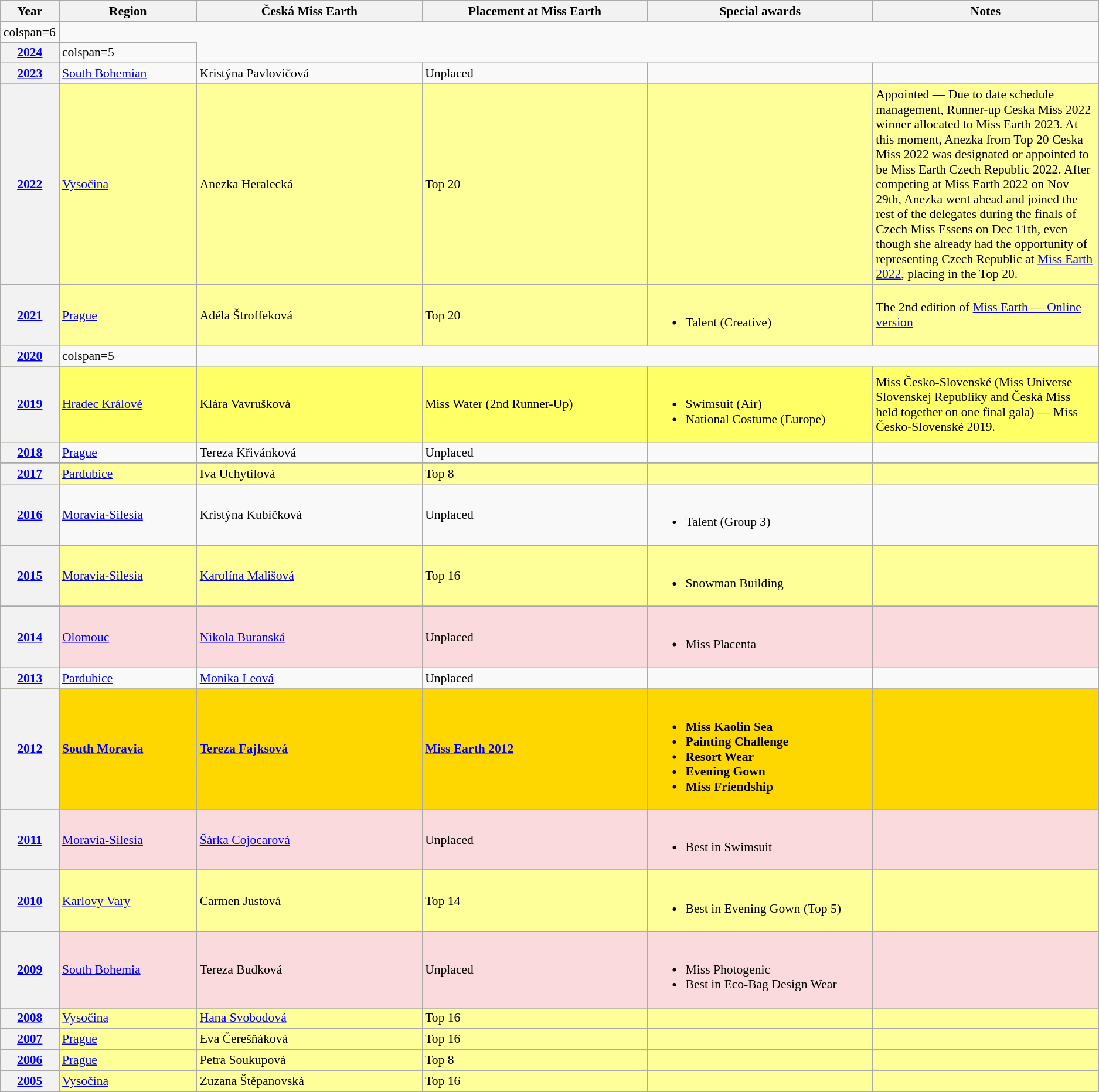<table class="wikitable " style="font-size: 90%;">
<tr>
<th width="60">Year</th>
<th width="150">Region</th>
<th width="250">Česká Miss Earth</th>
<th width="250">Placement at Miss Earth</th>
<th width="250">Special awards</th>
<th width="250">Notes</th>
</tr>
<tr>
<td>colspan=6 </td>
</tr>
<tr>
<th><a href='#'>2024</a></th>
<td>colspan=5 </td>
</tr>
<tr>
<th><a href='#'>2023</a></th>
<td><a href='#'>South Bohemian</a></td>
<td>Kristýna Pavlovičová</td>
<td>Unplaced</td>
<td></td>
<td></td>
</tr>
<tr>
</tr>
<tr style="background-color:#FFFF99;">
<th><a href='#'>2022</a></th>
<td><a href='#'>Vysočina</a></td>
<td>Anezka Heralecká</td>
<td>Top 20</td>
<td></td>
<td>Appointed — Due to date schedule management, Runner-up Ceska Miss 2022 winner allocated to Miss Earth 2023. At this moment, Anezka from Top 20 Ceska Miss 2022 was designated or appointed to be Miss Earth Czech Republic 2022. After competing at Miss Earth 2022 on Nov 29th, Anezka went ahead and joined the rest of the delegates during the finals of Czech Miss Essens on Dec 11th, even though she already had the opportunity of representing Czech Republic at <a href='#'>Miss Earth 2022</a>, placing in the Top 20.</td>
</tr>
<tr>
</tr>
<tr style="background-color:#FFFF99;">
<th><a href='#'>2021</a></th>
<td><a href='#'>Prague</a></td>
<td>Adéla Štroffeková</td>
<td>Top 20</td>
<td><br><ul><li> Talent (Creative)</li></ul></td>
<td>The 2nd edition of <a href='#'>Miss Earth ― Online version</a></td>
</tr>
<tr>
<th><a href='#'>2020</a></th>
<td>colspan=5 </td>
</tr>
<tr>
</tr>
<tr style="background-color:#FFFF66;">
<th><a href='#'>2019</a></th>
<td><a href='#'>Hradec Králové</a></td>
<td>Klára Vavrušková</td>
<td>Miss Water (2nd Runner-Up)</td>
<td align="left"><br><ul><li> Swimsuit (Air)</li><li> National Costume (Europe)</li></ul></td>
<td>Miss Česko-Slovenské (Miss Universe Slovenskej Republiky and Česká Miss held together on one final gala) — Miss Česko-Slovenské 2019.</td>
</tr>
<tr>
<th><a href='#'>2018</a></th>
<td><a href='#'>Prague</a></td>
<td>Tereza Křivánková</td>
<td>Unplaced</td>
<td></td>
<td></td>
</tr>
<tr>
</tr>
<tr style="background-color:#FFFF99">
<th><a href='#'>2017</a></th>
<td><a href='#'>Pardubice</a></td>
<td>Iva Uchytilová</td>
<td>Top 8</td>
<td></td>
<td></td>
</tr>
<tr>
<th><a href='#'>2016</a></th>
<td><a href='#'>Moravia-Silesia</a></td>
<td>Kristýna Kubíčková</td>
<td>Unplaced</td>
<td align="left"><br><ul><li> Talent (Group 3)</li></ul></td>
<td></td>
</tr>
<tr>
</tr>
<tr style="background-color:#FFFF99;">
<th><a href='#'>2015</a></th>
<td><a href='#'>Moravia-Silesia</a></td>
<td><a href='#'>Karolína Mališová</a></td>
<td>Top 16</td>
<td align="left"><br><ul><li> Snowman Building</li></ul></td>
<td></td>
</tr>
<tr>
</tr>
<tr style="background-color:#FADADD;">
<th><a href='#'>2014</a></th>
<td><a href='#'>Olomouc</a></td>
<td><a href='#'>Nikola Buranská</a></td>
<td>Unplaced</td>
<td align="left"><br><ul><li>Miss Placenta</li></ul></td>
<td></td>
</tr>
<tr>
<th><a href='#'>2013</a></th>
<td><a href='#'>Pardubice</a></td>
<td><a href='#'>Monika Leová</a></td>
<td>Unplaced</td>
<td></td>
<td></td>
</tr>
<tr>
</tr>
<tr style="background-color:gold; font-weight: bold">
<th><a href='#'>2012</a></th>
<td><a href='#'>South Moravia</a></td>
<td><a href='#'>Tereza Fajksová</a></td>
<td><a href='#'>Miss Earth 2012</a></td>
<td align="left"><br><ul><li>Miss Kaolin Sea</li><li> Painting Challenge</li><li> Resort Wear</li><li> Evening Gown</li><li> Miss Friendship</li></ul></td>
<td></td>
</tr>
<tr>
</tr>
<tr style="background-color:#FADADD;">
<th><a href='#'>2011</a></th>
<td><a href='#'>Moravia-Silesia</a></td>
<td><a href='#'>Šárka Cojocarová</a></td>
<td>Unplaced</td>
<td align="left"><br><ul><li>Best in Swimsuit</li></ul></td>
<td></td>
</tr>
<tr>
</tr>
<tr style="background-color:#FFFF99;">
<th><a href='#'>2010</a></th>
<td><a href='#'>Karlovy Vary</a></td>
<td>Carmen Justová</td>
<td>Top 14</td>
<td align="left"><br><ul><li>Best in Evening Gown (Top 5)</li></ul></td>
<td></td>
</tr>
<tr>
</tr>
<tr style="background-color:#FADADD;">
<th><a href='#'>2009</a></th>
<td><a href='#'>South Bohemia</a></td>
<td>Tereza Budková</td>
<td>Unplaced</td>
<td align="left"><br><ul><li>Miss Photogenic</li><li>Best in Eco-Bag Design Wear</li></ul></td>
<td></td>
</tr>
<tr>
</tr>
<tr style="background-color:#FFFF99;">
<th><a href='#'>2008</a></th>
<td><a href='#'>Vysočina</a></td>
<td><a href='#'>Hana Svobodová</a></td>
<td>Top 16</td>
<td></td>
<td></td>
</tr>
<tr>
</tr>
<tr style="background-color:#FFFF99;">
<th><a href='#'>2007</a></th>
<td><a href='#'>Prague</a></td>
<td>Eva Čerešňáková</td>
<td>Top 16</td>
<td></td>
<td></td>
</tr>
<tr>
</tr>
<tr style="background-color:#FFFF99;">
<th><a href='#'>2006</a></th>
<td><a href='#'>Prague</a></td>
<td>Petra Soukupová</td>
<td>Top 8</td>
<td></td>
<td></td>
</tr>
<tr>
</tr>
<tr style="background-color:#FFFF99;">
<th><a href='#'>2005</a></th>
<td><a href='#'>Vysočina</a></td>
<td>Zuzana Štěpanovská</td>
<td>Top 16</td>
<td></td>
<td></td>
</tr>
<tr>
</tr>
</table>
